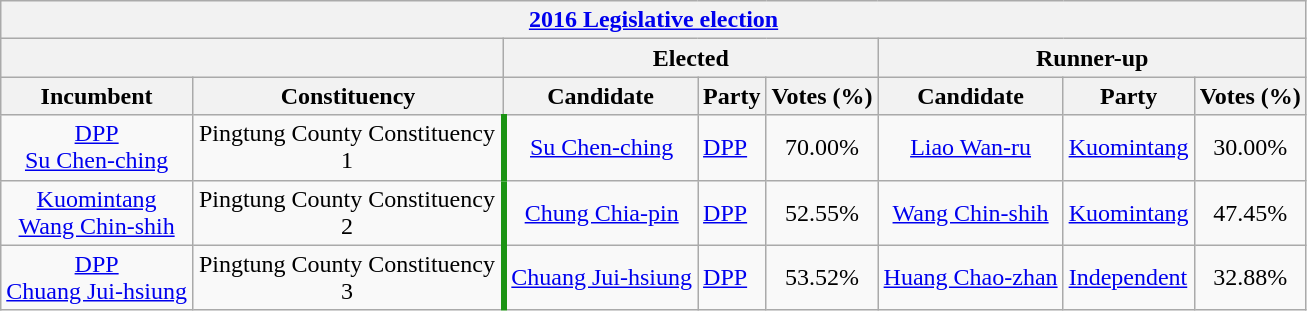<table class="wikitable collapsible sortable" style="text-align:center">
<tr>
<th colspan="8"><a href='#'>2016 Legislative election</a></th>
</tr>
<tr>
<th colspan="2"> </th>
<th colspan="3">Elected</th>
<th colspan="3">Runner-up</th>
</tr>
<tr>
<th>Incumbent</th>
<th style="width:200px;">Constituency</th>
<th>Candidate</th>
<th>Party</th>
<th>Votes (%)</th>
<th>Candidate</th>
<th>Party</th>
<th>Votes (%)</th>
</tr>
<tr>
<td><a href='#'>DPP</a><br><a href='#'>Su Chen-ching</a></td>
<td style="border-right:4px solid #1B9413;" align="center">Pingtung County Constituency 1</td>
<td><a href='#'>Su Chen-ching</a></td>
<td align="left"><a href='#'>DPP</a></td>
<td>70.00%</td>
<td><a href='#'>Liao Wan-ru</a></td>
<td align="left"><a href='#'>Kuomintang</a></td>
<td>30.00%</td>
</tr>
<tr>
<td><a href='#'>Kuomintang</a><br><a href='#'>Wang Chin-shih</a></td>
<td style="border-right:4px solid #1B9413;" align="center">Pingtung County Constituency 2</td>
<td><a href='#'>Chung Chia-pin</a></td>
<td align="left"><a href='#'>DPP</a></td>
<td>52.55%</td>
<td><a href='#'>Wang Chin-shih</a></td>
<td align="left"><a href='#'>Kuomintang</a></td>
<td>47.45%</td>
</tr>
<tr>
<td><a href='#'>DPP</a><br><a href='#'>Chuang Jui-hsiung</a></td>
<td style="border-right:4px solid #1B9413;" align="center">Pingtung County Constituency 3</td>
<td><a href='#'>Chuang Jui-hsiung</a></td>
<td align="left"><a href='#'>DPP</a></td>
<td>53.52%</td>
<td><a href='#'>Huang Chao-zhan</a></td>
<td align="left"><a href='#'>Independent</a></td>
<td>32.88%</td>
</tr>
</table>
